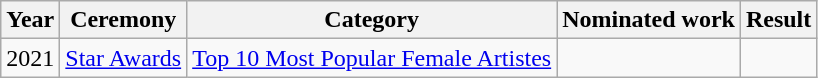<table class="wikitable sortable" style="text-align: center;">
<tr>
<th>Year</th>
<th>Ceremony</th>
<th>Category</th>
<th>Nominated work</th>
<th>Result</th>
</tr>
<tr>
<td>2021</td>
<td><a href='#'>Star Awards</a></td>
<td><a href='#'>Top 10 Most Popular Female Artistes</a></td>
<td></td>
<td></td>
</tr>
</table>
